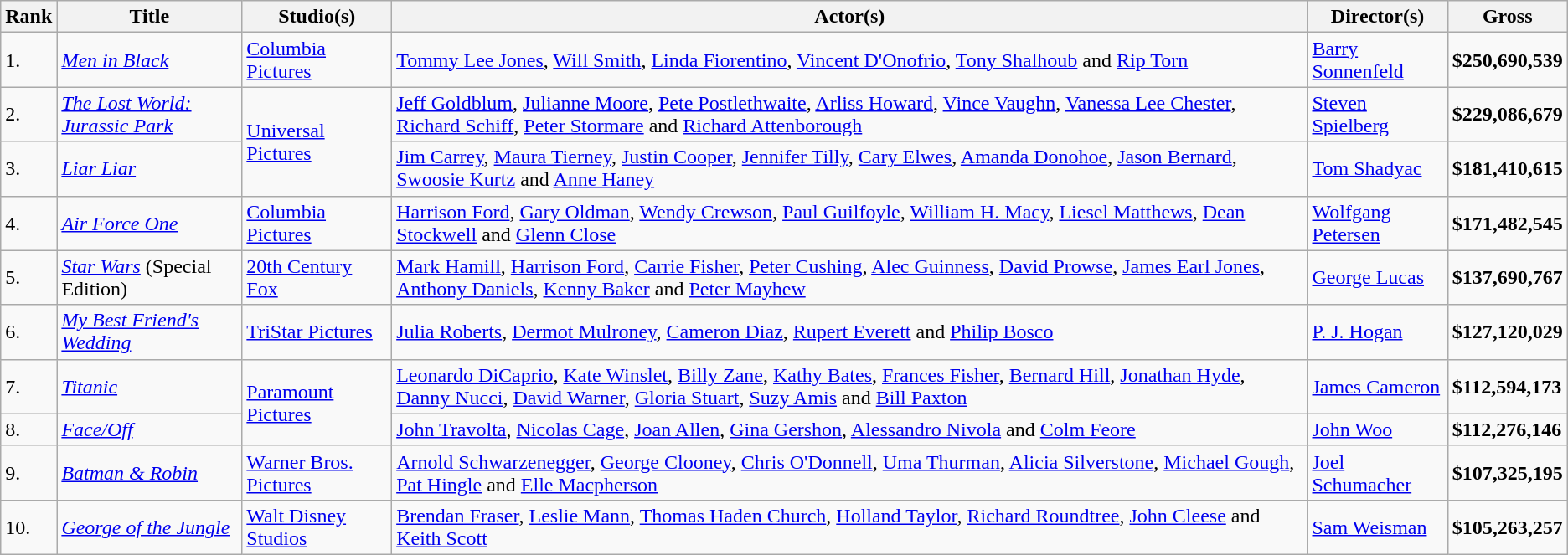<table class="wikitable sortable">
<tr>
<th>Rank</th>
<th>Title</th>
<th>Studio(s)</th>
<th>Actor(s)</th>
<th>Director(s)</th>
<th>Gross</th>
</tr>
<tr>
<td>1.</td>
<td><em><a href='#'>Men in Black</a></em></td>
<td><a href='#'>Columbia Pictures</a></td>
<td><a href='#'>Tommy Lee Jones</a>, <a href='#'>Will Smith</a>, <a href='#'>Linda Fiorentino</a>, <a href='#'>Vincent D'Onofrio</a>, <a href='#'>Tony Shalhoub</a> and <a href='#'>Rip Torn</a></td>
<td><a href='#'>Barry Sonnenfeld</a></td>
<td><strong>$250,690,539</strong></td>
</tr>
<tr>
<td>2.</td>
<td><em><a href='#'>The Lost World: Jurassic Park</a></em></td>
<td rowspan="2"><a href='#'>Universal Pictures</a></td>
<td><a href='#'>Jeff Goldblum</a>, <a href='#'>Julianne Moore</a>, <a href='#'>Pete Postlethwaite</a>, <a href='#'>Arliss Howard</a>, <a href='#'>Vince Vaughn</a>, <a href='#'>Vanessa Lee Chester</a>, <a href='#'>Richard Schiff</a>, <a href='#'>Peter Stormare</a> and <a href='#'>Richard Attenborough</a></td>
<td><a href='#'>Steven Spielberg</a></td>
<td><strong>$229,086,679</strong></td>
</tr>
<tr>
<td>3.</td>
<td><em><a href='#'>Liar Liar</a></em></td>
<td><a href='#'>Jim Carrey</a>, <a href='#'>Maura Tierney</a>, <a href='#'>Justin Cooper</a>, <a href='#'>Jennifer Tilly</a>, <a href='#'>Cary Elwes</a>, <a href='#'>Amanda Donohoe</a>, <a href='#'>Jason Bernard</a>, <a href='#'>Swoosie Kurtz</a> and <a href='#'>Anne Haney</a></td>
<td><a href='#'>Tom Shadyac</a></td>
<td><strong>$181,410,615</strong></td>
</tr>
<tr>
<td>4.</td>
<td><em><a href='#'>Air Force One</a></em></td>
<td><a href='#'>Columbia Pictures</a></td>
<td><a href='#'>Harrison Ford</a>, <a href='#'>Gary Oldman</a>, <a href='#'>Wendy Crewson</a>, <a href='#'>Paul Guilfoyle</a>, <a href='#'>William H. Macy</a>, <a href='#'>Liesel Matthews</a>, <a href='#'>Dean Stockwell</a> and <a href='#'>Glenn Close</a></td>
<td><a href='#'>Wolfgang Petersen</a></td>
<td><strong>$171,482,545</strong></td>
</tr>
<tr>
<td>5.</td>
<td><em><a href='#'>Star Wars</a></em> (Special Edition)</td>
<td><a href='#'>20th Century Fox</a></td>
<td><a href='#'>Mark Hamill</a>, <a href='#'>Harrison Ford</a>, <a href='#'>Carrie Fisher</a>, <a href='#'>Peter Cushing</a>, <a href='#'>Alec Guinness</a>, <a href='#'>David Prowse</a>, <a href='#'>James Earl Jones</a>, <a href='#'>Anthony Daniels</a>, <a href='#'>Kenny Baker</a> and <a href='#'>Peter Mayhew</a></td>
<td><a href='#'>George Lucas</a></td>
<td><strong>$137,690,767</strong></td>
</tr>
<tr>
<td>6.</td>
<td><em><a href='#'>My Best Friend's Wedding</a></em></td>
<td><a href='#'>TriStar Pictures</a></td>
<td><a href='#'>Julia Roberts</a>, <a href='#'>Dermot Mulroney</a>, <a href='#'>Cameron Diaz</a>, <a href='#'>Rupert Everett</a> and <a href='#'>Philip Bosco</a></td>
<td><a href='#'>P. J. Hogan</a></td>
<td><strong>$127,120,029</strong></td>
</tr>
<tr>
<td>7.</td>
<td><em><a href='#'>Titanic</a></em></td>
<td rowspan="2"><a href='#'>Paramount Pictures</a></td>
<td><a href='#'>Leonardo DiCaprio</a>, <a href='#'>Kate Winslet</a>, <a href='#'>Billy Zane</a>, <a href='#'>Kathy Bates</a>, <a href='#'>Frances Fisher</a>, <a href='#'>Bernard Hill</a>, <a href='#'>Jonathan Hyde</a>, <a href='#'>Danny Nucci</a>, <a href='#'>David Warner</a>, <a href='#'>Gloria Stuart</a>, <a href='#'>Suzy Amis</a> and <a href='#'>Bill Paxton</a></td>
<td><a href='#'>James Cameron</a></td>
<td><strong>$112,594,173</strong></td>
</tr>
<tr>
<td>8.</td>
<td><em><a href='#'>Face/Off</a></em></td>
<td><a href='#'>John Travolta</a>, <a href='#'>Nicolas Cage</a>, <a href='#'>Joan Allen</a>, <a href='#'>Gina Gershon</a>, <a href='#'>Alessandro Nivola</a> and <a href='#'>Colm Feore</a></td>
<td><a href='#'>John Woo</a></td>
<td><strong>$112,276,146</strong></td>
</tr>
<tr>
<td>9.</td>
<td><em><a href='#'>Batman & Robin</a></em></td>
<td><a href='#'>Warner Bros. Pictures</a></td>
<td><a href='#'>Arnold Schwarzenegger</a>, <a href='#'>George Clooney</a>, <a href='#'>Chris O'Donnell</a>, <a href='#'>Uma Thurman</a>, <a href='#'>Alicia Silverstone</a>, <a href='#'>Michael Gough</a>, <a href='#'>Pat Hingle</a> and <a href='#'>Elle Macpherson</a></td>
<td><a href='#'>Joel Schumacher</a></td>
<td><strong>$107,325,195</strong></td>
</tr>
<tr>
<td>10.</td>
<td><em><a href='#'>George of the Jungle</a></em></td>
<td rowspan="3"><a href='#'>Walt Disney Studios</a></td>
<td><a href='#'>Brendan Fraser</a>, <a href='#'>Leslie Mann</a>, <a href='#'>Thomas Haden Church</a>, <a href='#'>Holland Taylor</a>, <a href='#'>Richard Roundtree</a>, <a href='#'>John Cleese</a> and <a href='#'>Keith Scott</a></td>
<td><a href='#'>Sam Weisman</a></td>
<td><strong>$105,263,257</strong></td>
</tr>
</table>
